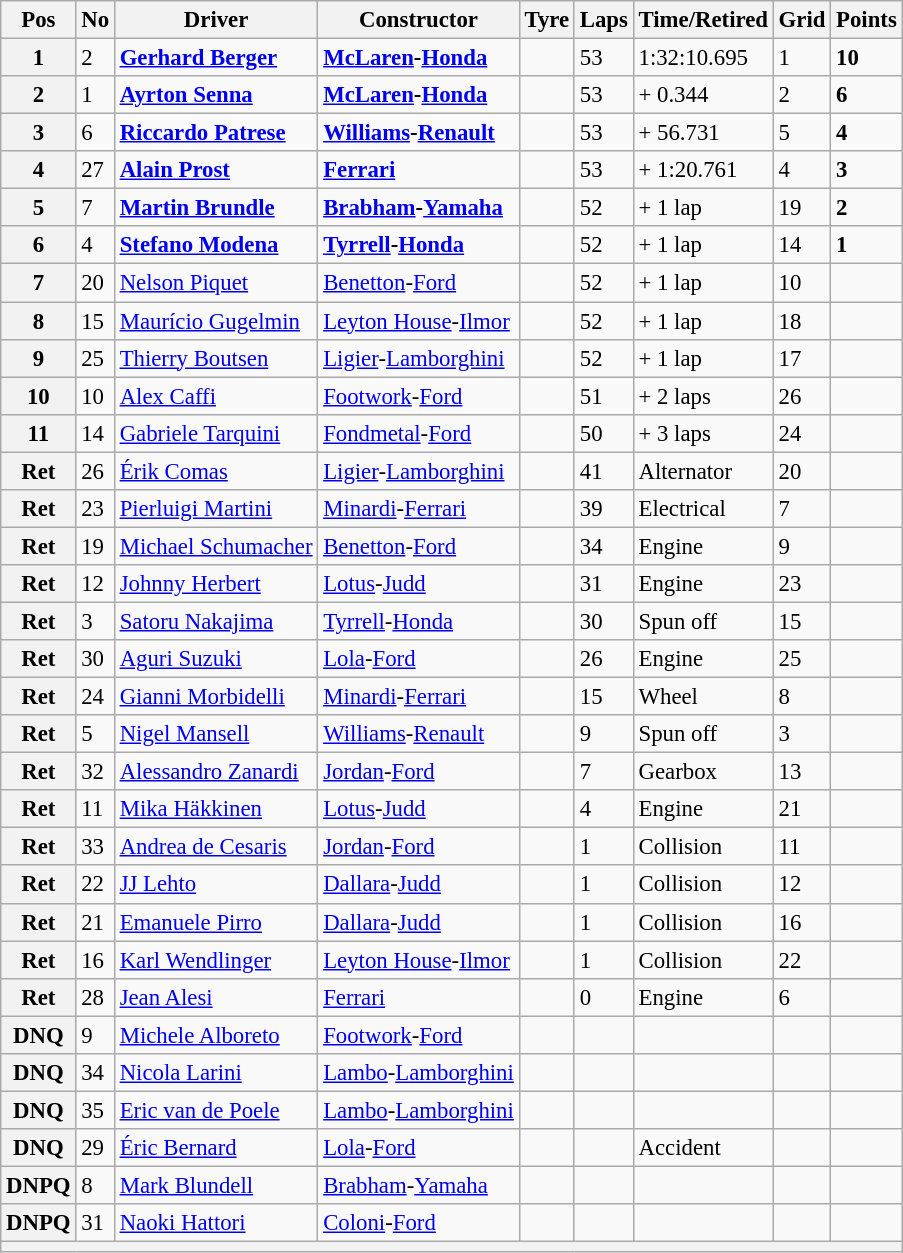<table class="wikitable" style="font-size: 95%;">
<tr>
<th>Pos</th>
<th>No</th>
<th>Driver</th>
<th>Constructor</th>
<th>Tyre</th>
<th>Laps</th>
<th>Time/Retired</th>
<th>Grid</th>
<th>Points</th>
</tr>
<tr>
<th>1</th>
<td>2</td>
<td> <strong><a href='#'>Gerhard Berger</a></strong></td>
<td><strong><a href='#'>McLaren</a>-<a href='#'>Honda</a></strong></td>
<td></td>
<td>53</td>
<td>1:32:10.695</td>
<td>1</td>
<td><strong>10</strong></td>
</tr>
<tr>
<th>2</th>
<td>1</td>
<td> <strong><a href='#'>Ayrton Senna</a></strong></td>
<td><strong><a href='#'>McLaren</a>-<a href='#'>Honda</a></strong></td>
<td></td>
<td>53</td>
<td>+ 0.344</td>
<td>2</td>
<td><strong>6</strong></td>
</tr>
<tr>
<th>3</th>
<td>6</td>
<td> <strong><a href='#'>Riccardo Patrese</a></strong></td>
<td><strong><a href='#'>Williams</a>-<a href='#'>Renault</a></strong></td>
<td></td>
<td>53</td>
<td>+ 56.731</td>
<td>5</td>
<td><strong>4</strong></td>
</tr>
<tr>
<th>4</th>
<td>27</td>
<td> <strong><a href='#'>Alain Prost</a></strong></td>
<td><strong><a href='#'>Ferrari</a></strong></td>
<td></td>
<td>53</td>
<td>+ 1:20.761</td>
<td>4</td>
<td><strong>3</strong></td>
</tr>
<tr>
<th>5</th>
<td>7</td>
<td> <strong><a href='#'>Martin Brundle</a></strong></td>
<td><strong><a href='#'>Brabham</a>-<a href='#'>Yamaha</a></strong></td>
<td></td>
<td>52</td>
<td>+ 1 lap</td>
<td>19</td>
<td><strong>2</strong></td>
</tr>
<tr>
<th>6</th>
<td>4</td>
<td> <strong><a href='#'>Stefano Modena</a></strong></td>
<td><strong><a href='#'>Tyrrell</a>-<a href='#'>Honda</a></strong></td>
<td></td>
<td>52</td>
<td>+ 1 lap</td>
<td>14</td>
<td><strong>1</strong></td>
</tr>
<tr>
<th>7</th>
<td>20</td>
<td> <a href='#'>Nelson Piquet</a></td>
<td><a href='#'>Benetton</a>-<a href='#'>Ford</a></td>
<td></td>
<td>52</td>
<td>+ 1 lap</td>
<td>10</td>
<td></td>
</tr>
<tr>
<th>8</th>
<td>15</td>
<td> <a href='#'>Maurício Gugelmin</a></td>
<td><a href='#'>Leyton House</a>-<a href='#'>Ilmor</a></td>
<td></td>
<td>52</td>
<td>+ 1 lap</td>
<td>18</td>
<td></td>
</tr>
<tr>
<th>9</th>
<td>25</td>
<td> <a href='#'>Thierry Boutsen</a></td>
<td><a href='#'>Ligier</a>-<a href='#'>Lamborghini</a></td>
<td></td>
<td>52</td>
<td>+ 1 lap</td>
<td>17</td>
<td></td>
</tr>
<tr>
<th>10</th>
<td>10</td>
<td> <a href='#'>Alex Caffi</a></td>
<td><a href='#'>Footwork</a>-<a href='#'>Ford</a></td>
<td></td>
<td>51</td>
<td>+ 2 laps</td>
<td>26</td>
<td></td>
</tr>
<tr>
<th>11</th>
<td>14</td>
<td> <a href='#'>Gabriele Tarquini</a></td>
<td><a href='#'>Fondmetal</a>-<a href='#'>Ford</a></td>
<td></td>
<td>50</td>
<td>+ 3 laps</td>
<td>24</td>
<td></td>
</tr>
<tr>
<th>Ret</th>
<td>26</td>
<td> <a href='#'>Érik Comas</a></td>
<td><a href='#'>Ligier</a>-<a href='#'>Lamborghini</a></td>
<td></td>
<td>41</td>
<td>Alternator</td>
<td>20</td>
<td></td>
</tr>
<tr>
<th>Ret</th>
<td>23</td>
<td> <a href='#'>Pierluigi Martini</a></td>
<td><a href='#'>Minardi</a>-<a href='#'>Ferrari</a></td>
<td></td>
<td>39</td>
<td>Electrical</td>
<td>7</td>
<td></td>
</tr>
<tr>
<th>Ret</th>
<td>19</td>
<td> <a href='#'>Michael Schumacher</a></td>
<td><a href='#'>Benetton</a>-<a href='#'>Ford</a></td>
<td></td>
<td>34</td>
<td>Engine</td>
<td>9</td>
<td></td>
</tr>
<tr>
<th>Ret</th>
<td>12</td>
<td> <a href='#'>Johnny Herbert</a></td>
<td><a href='#'>Lotus</a>-<a href='#'>Judd</a></td>
<td></td>
<td>31</td>
<td>Engine</td>
<td>23</td>
<td></td>
</tr>
<tr>
<th>Ret</th>
<td>3</td>
<td> <a href='#'>Satoru Nakajima</a></td>
<td><a href='#'>Tyrrell</a>-<a href='#'>Honda</a></td>
<td></td>
<td>30</td>
<td>Spun off</td>
<td>15</td>
<td></td>
</tr>
<tr>
<th>Ret</th>
<td>30</td>
<td> <a href='#'>Aguri Suzuki</a></td>
<td><a href='#'>Lola</a>-<a href='#'>Ford</a></td>
<td></td>
<td>26</td>
<td>Engine</td>
<td>25</td>
<td></td>
</tr>
<tr>
<th>Ret</th>
<td>24</td>
<td> <a href='#'>Gianni Morbidelli</a></td>
<td><a href='#'>Minardi</a>-<a href='#'>Ferrari</a></td>
<td></td>
<td>15</td>
<td>Wheel</td>
<td>8</td>
<td></td>
</tr>
<tr>
<th>Ret</th>
<td>5</td>
<td> <a href='#'>Nigel Mansell</a></td>
<td><a href='#'>Williams</a>-<a href='#'>Renault</a></td>
<td></td>
<td>9</td>
<td>Spun off</td>
<td>3</td>
<td></td>
</tr>
<tr>
<th>Ret</th>
<td>32</td>
<td> <a href='#'>Alessandro Zanardi</a></td>
<td><a href='#'>Jordan</a>-<a href='#'>Ford</a></td>
<td></td>
<td>7</td>
<td>Gearbox</td>
<td>13</td>
<td></td>
</tr>
<tr>
<th>Ret</th>
<td>11</td>
<td> <a href='#'>Mika Häkkinen</a></td>
<td><a href='#'>Lotus</a>-<a href='#'>Judd</a></td>
<td></td>
<td>4</td>
<td>Engine</td>
<td>21</td>
<td></td>
</tr>
<tr>
<th>Ret</th>
<td>33</td>
<td> <a href='#'>Andrea de Cesaris</a></td>
<td><a href='#'>Jordan</a>-<a href='#'>Ford</a></td>
<td></td>
<td>1</td>
<td>Collision</td>
<td>11</td>
<td></td>
</tr>
<tr>
<th>Ret</th>
<td>22</td>
<td> <a href='#'>JJ Lehto</a></td>
<td><a href='#'>Dallara</a>-<a href='#'>Judd</a></td>
<td></td>
<td>1</td>
<td>Collision</td>
<td>12</td>
<td></td>
</tr>
<tr>
<th>Ret</th>
<td>21</td>
<td> <a href='#'>Emanuele Pirro</a></td>
<td><a href='#'>Dallara</a>-<a href='#'>Judd</a></td>
<td></td>
<td>1</td>
<td>Collision</td>
<td>16</td>
<td></td>
</tr>
<tr>
<th>Ret</th>
<td>16</td>
<td> <a href='#'>Karl Wendlinger</a></td>
<td><a href='#'>Leyton House</a>-<a href='#'>Ilmor</a></td>
<td></td>
<td>1</td>
<td>Collision</td>
<td>22</td>
<td></td>
</tr>
<tr>
<th>Ret</th>
<td>28</td>
<td> <a href='#'>Jean Alesi</a></td>
<td><a href='#'>Ferrari</a></td>
<td></td>
<td>0</td>
<td>Engine</td>
<td>6</td>
<td></td>
</tr>
<tr>
<th>DNQ</th>
<td>9</td>
<td> <a href='#'>Michele Alboreto</a></td>
<td><a href='#'>Footwork</a>-<a href='#'>Ford</a></td>
<td></td>
<td></td>
<td></td>
<td></td>
<td></td>
</tr>
<tr>
<th>DNQ</th>
<td>34</td>
<td> <a href='#'>Nicola Larini</a></td>
<td><a href='#'>Lambo</a>-<a href='#'>Lamborghini</a></td>
<td></td>
<td></td>
<td></td>
<td></td>
<td></td>
</tr>
<tr>
<th>DNQ</th>
<td>35</td>
<td> <a href='#'>Eric van de Poele</a></td>
<td><a href='#'>Lambo</a>-<a href='#'>Lamborghini</a></td>
<td></td>
<td></td>
<td></td>
<td></td>
<td></td>
</tr>
<tr>
<th>DNQ</th>
<td>29</td>
<td> <a href='#'>Éric Bernard</a></td>
<td><a href='#'>Lola</a>-<a href='#'>Ford</a></td>
<td></td>
<td></td>
<td>Accident</td>
<td></td>
<td></td>
</tr>
<tr>
<th>DNPQ</th>
<td>8</td>
<td> <a href='#'>Mark Blundell</a></td>
<td><a href='#'>Brabham</a>-<a href='#'>Yamaha</a></td>
<td></td>
<td></td>
<td></td>
<td></td>
<td></td>
</tr>
<tr>
<th>DNPQ</th>
<td>31</td>
<td> <a href='#'>Naoki Hattori</a></td>
<td><a href='#'>Coloni</a>-<a href='#'>Ford</a></td>
<td></td>
<td></td>
<td></td>
<td></td>
<td></td>
</tr>
<tr>
<th colspan="9"></th>
</tr>
</table>
